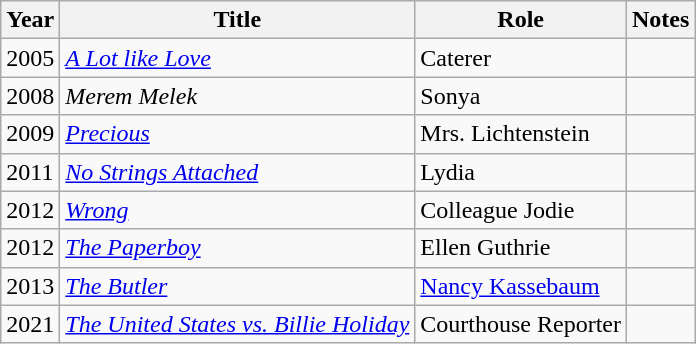<table class="wikitable sortable">
<tr>
<th>Year</th>
<th>Title</th>
<th>Role</th>
<th>Notes</th>
</tr>
<tr>
<td>2005</td>
<td><em><a href='#'>A Lot like Love</a></em></td>
<td>Caterer</td>
<td></td>
</tr>
<tr>
<td>2008</td>
<td><em>Merem Melek</em></td>
<td>Sonya</td>
<td></td>
</tr>
<tr>
<td>2009</td>
<td><a href='#'><em>Precious</em></a></td>
<td>Mrs. Lichtenstein</td>
<td></td>
</tr>
<tr>
<td>2011</td>
<td><a href='#'><em>No Strings Attached</em></a></td>
<td>Lydia</td>
<td></td>
</tr>
<tr>
<td>2012</td>
<td><a href='#'><em>Wrong</em></a></td>
<td>Colleague Jodie</td>
<td></td>
</tr>
<tr>
<td>2012</td>
<td><a href='#'><em>The Paperboy</em></a></td>
<td>Ellen Guthrie</td>
<td></td>
</tr>
<tr>
<td>2013</td>
<td><em><a href='#'>The Butler</a></em></td>
<td><a href='#'>Nancy Kassebaum</a></td>
<td></td>
</tr>
<tr>
<td>2021</td>
<td><em><a href='#'>The United States vs. Billie Holiday</a></em></td>
<td>Courthouse Reporter</td>
<td></td>
</tr>
</table>
